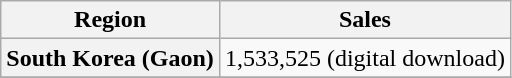<table class="wikitable plainrowheaders">
<tr>
<th>Region</th>
<th>Sales</th>
</tr>
<tr>
<th scope="row">South Korea (Gaon)</th>
<td>1,533,525 (digital download)</td>
</tr>
<tr>
</tr>
</table>
